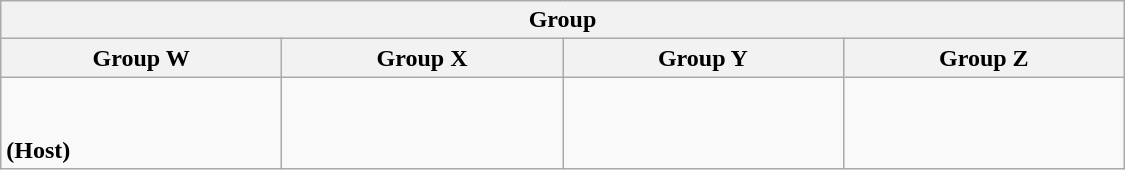<table class="wikitable" width=750>
<tr>
<th colspan="4">Group</th>
</tr>
<tr>
<th width=25%>Group W</th>
<th width=25%>Group X</th>
<th width=25%>Group Y</th>
<th width=25%>Group Z</th>
</tr>
<tr>
<td><br><br>
 <strong>(Host)</strong><br>
</td>
<td><br> <br>
 <br>
</td>
<td><br> <br>
 <br>
</td>
<td><br> <br>
 <br>
</td>
</tr>
</table>
